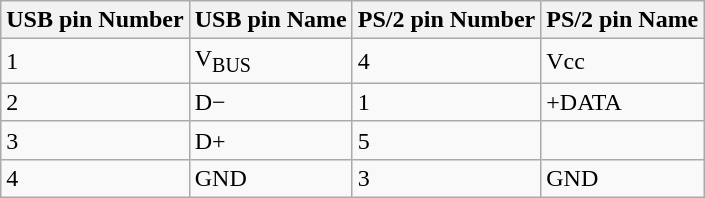<table class="wikitable">
<tr>
<th>USB pin Number</th>
<th>USB pin Name</th>
<th>PS/2 pin Number</th>
<th>PS/2 pin Name</th>
</tr>
<tr>
<td>1</td>
<td>V<sub>BUS</sub></td>
<td>4</td>
<td>Vcc</td>
</tr>
<tr>
<td>2</td>
<td>D−</td>
<td>1</td>
<td>+DATA</td>
</tr>
<tr>
<td>3</td>
<td>D+</td>
<td>5</td>
<td></td>
</tr>
<tr>
<td>4</td>
<td>GND</td>
<td>3</td>
<td>GND</td>
</tr>
</table>
